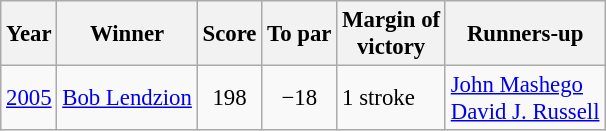<table class="wikitable" style="font-size:95%">
<tr>
<th>Year</th>
<th>Winner</th>
<th>Score</th>
<th>To par</th>
<th>Margin of<br>victory</th>
<th>Runners-up</th>
</tr>
<tr>
<td><a href='#'>2005</a></td>
<td> <a href='#'>Bob Lendzion</a></td>
<td align=center>198</td>
<td align=center>−18</td>
<td>1 stroke</td>
<td> <a href='#'>John Mashego</a><br> <a href='#'>David J. Russell</a></td>
</tr>
</table>
